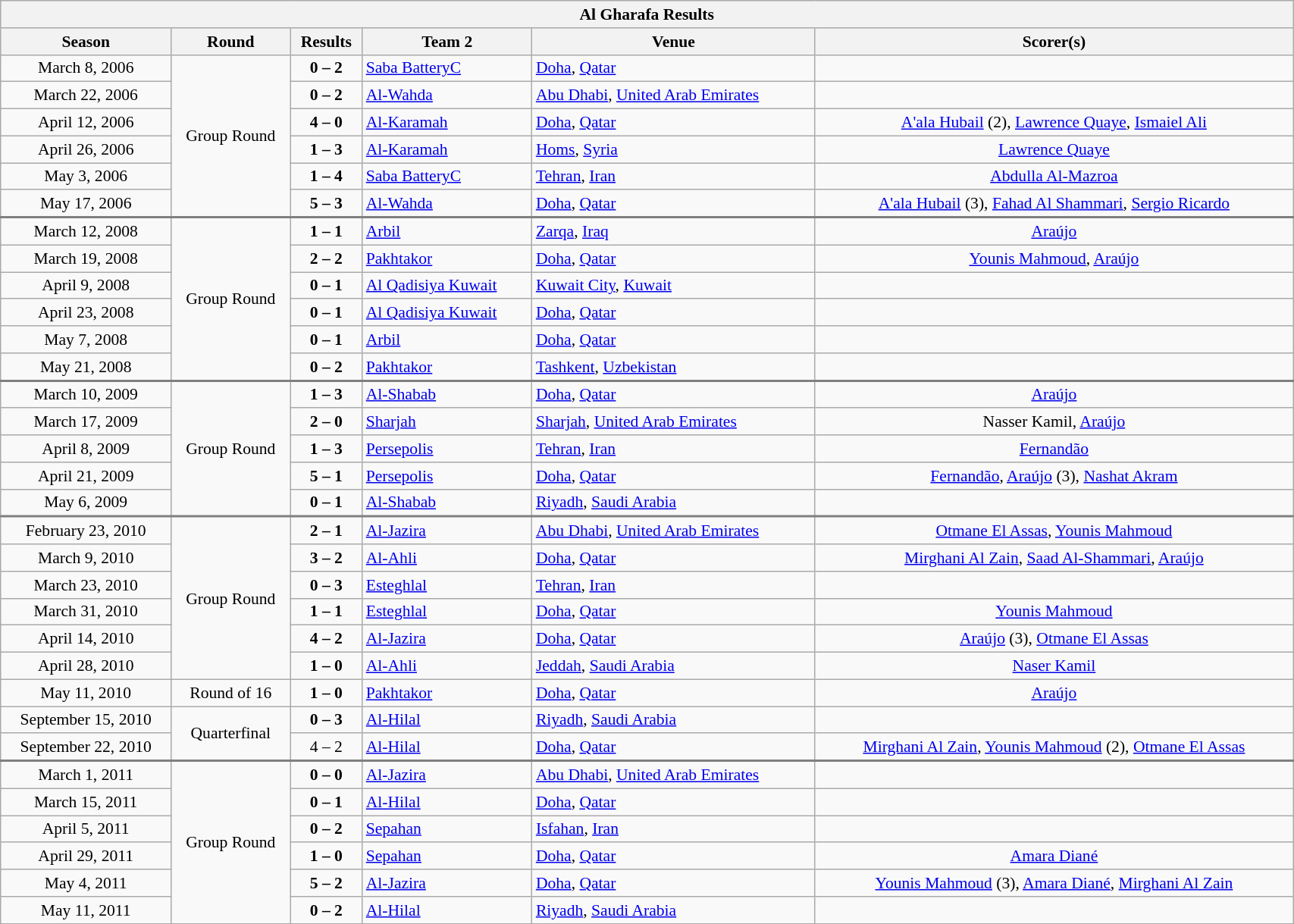<table class="wikitable" style="width:90%; text-align:center; font-size: 90%;">
<tr>
<th colspan=6>Al Gharafa Results</th>
</tr>
<tr>
<th>Season</th>
<th>Round</th>
<th>Results</th>
<th>Team 2</th>
<th>Venue</th>
<th>Scorer(s)</th>
</tr>
<tr>
<td>March 8, 2006</td>
<td rowspan=6>Group Round</td>
<td><strong>0 – 2</strong></td>
<td align=left> <a href='#'>Saba BatteryC</a></td>
<td align=left><a href='#'>Doha</a>, <a href='#'>Qatar</a></td>
<td></td>
</tr>
<tr>
<td>March 22, 2006</td>
<td><strong>0 – 2</strong></td>
<td align=left> <a href='#'>Al-Wahda</a></td>
<td align=left><a href='#'>Abu Dhabi</a>, <a href='#'>United Arab Emirates</a></td>
<td></td>
</tr>
<tr>
<td>April 12, 2006</td>
<td><strong>4 – 0</strong></td>
<td align=left> <a href='#'>Al-Karamah</a></td>
<td align=left><a href='#'>Doha</a>, <a href='#'>Qatar</a></td>
<td><a href='#'>A'ala Hubail</a> (2), <a href='#'>Lawrence Quaye</a>, <a href='#'>Ismaiel Ali</a></td>
</tr>
<tr>
<td>April 26, 2006</td>
<td><strong>1 – 3</strong></td>
<td align=left> <a href='#'>Al-Karamah</a></td>
<td align=left><a href='#'>Homs</a>, <a href='#'>Syria</a></td>
<td><a href='#'>Lawrence Quaye</a></td>
</tr>
<tr>
<td>May 3, 2006</td>
<td><strong>1 – 4</strong></td>
<td align=left> <a href='#'>Saba BatteryC</a></td>
<td align=left><a href='#'>Tehran</a>, <a href='#'>Iran</a></td>
<td><a href='#'>Abdulla Al-Mazroa</a></td>
</tr>
<tr style="border-bottom:2px solid gray;">
<td>May 17, 2006</td>
<td><strong>5 – 3</strong></td>
<td align=left> <a href='#'>Al-Wahda</a></td>
<td align=left><a href='#'>Doha</a>, <a href='#'>Qatar</a></td>
<td><a href='#'>A'ala Hubail</a> (3), <a href='#'>Fahad Al Shammari</a>, <a href='#'>Sergio Ricardo</a></td>
</tr>
<tr>
<td>March 12, 2008</td>
<td rowspan=6>Group Round</td>
<td><strong>1 – 1</strong></td>
<td align=left> <a href='#'>Arbil</a></td>
<td align=left><a href='#'>Zarqa</a>, <a href='#'>Iraq</a></td>
<td><a href='#'>Araújo</a></td>
</tr>
<tr>
<td>March 19, 2008</td>
<td><strong>2 – 2</strong></td>
<td align=left> <a href='#'>Pakhtakor</a></td>
<td align=left><a href='#'>Doha</a>, <a href='#'>Qatar</a></td>
<td><a href='#'>Younis Mahmoud</a>, <a href='#'>Araújo</a></td>
</tr>
<tr>
<td>April 9, 2008</td>
<td><strong>0 – 1</strong></td>
<td align=left> <a href='#'>Al Qadisiya Kuwait</a></td>
<td align=left><a href='#'>Kuwait City</a>, <a href='#'>Kuwait</a></td>
<td></td>
</tr>
<tr>
<td>April 23, 2008</td>
<td><strong>0 – 1</strong></td>
<td align=left> <a href='#'>Al Qadisiya Kuwait</a></td>
<td align=left><a href='#'>Doha</a>, <a href='#'>Qatar</a></td>
<td></td>
</tr>
<tr>
<td>May 7, 2008</td>
<td><strong>0 – 1</strong></td>
<td align=left> <a href='#'>Arbil</a></td>
<td align=left><a href='#'>Doha</a>, <a href='#'>Qatar</a></td>
<td></td>
</tr>
<tr style="border-bottom:2px solid gray;">
<td>May 21, 2008</td>
<td><strong>0 – 2</strong></td>
<td align=left> <a href='#'>Pakhtakor</a></td>
<td align=left><a href='#'>Tashkent</a>, <a href='#'>Uzbekistan</a></td>
<td></td>
</tr>
<tr>
<td>March 10, 2009</td>
<td rowspan=5>Group Round</td>
<td><strong>1 – 3</strong></td>
<td align=left> <a href='#'>Al-Shabab</a></td>
<td align=left><a href='#'>Doha</a>, <a href='#'>Qatar</a></td>
<td><a href='#'>Araújo</a></td>
</tr>
<tr>
<td>March 17, 2009</td>
<td><strong>2 – 0</strong></td>
<td align=left> <a href='#'>Sharjah</a></td>
<td align=left><a href='#'>Sharjah</a>, <a href='#'>United Arab Emirates</a></td>
<td>Nasser Kamil, <a href='#'>Araújo</a></td>
</tr>
<tr>
<td>April 8, 2009</td>
<td><strong>1 – 3</strong></td>
<td align=left> <a href='#'>Persepolis</a></td>
<td align=left><a href='#'>Tehran</a>, <a href='#'>Iran</a></td>
<td><a href='#'>Fernandão</a></td>
</tr>
<tr>
<td>April 21, 2009</td>
<td><strong>5 – 1</strong></td>
<td align=left> <a href='#'>Persepolis</a></td>
<td align=left><a href='#'>Doha</a>, <a href='#'>Qatar</a></td>
<td><a href='#'>Fernandão</a>, <a href='#'>Araújo</a> (3), <a href='#'>Nashat Akram</a></td>
</tr>
<tr style="border-bottom:2px solid gray;">
<td>May 6, 2009</td>
<td><strong>0 – 1</strong></td>
<td align=left> <a href='#'>Al-Shabab</a></td>
<td align=left><a href='#'>Riyadh</a>, <a href='#'>Saudi Arabia</a></td>
<td></td>
</tr>
<tr>
<td>February 23, 2010</td>
<td rowspan=6>Group Round</td>
<td><strong>2 – 1</strong></td>
<td align=left> <a href='#'>Al-Jazira</a></td>
<td align=left><a href='#'>Abu Dhabi</a>, <a href='#'>United Arab Emirates</a></td>
<td><a href='#'>Otmane El Assas</a>, <a href='#'>Younis Mahmoud</a></td>
</tr>
<tr>
<td>March 9, 2010</td>
<td><strong>3 – 2</strong></td>
<td align=left> <a href='#'>Al-Ahli</a></td>
<td align=left><a href='#'>Doha</a>, <a href='#'>Qatar</a></td>
<td><a href='#'>Mirghani Al Zain</a>, <a href='#'>Saad Al-Shammari</a>, <a href='#'>Araújo</a></td>
</tr>
<tr>
<td>March 23, 2010</td>
<td><strong>0 – 3</strong></td>
<td align=left> <a href='#'>Esteghlal</a></td>
<td align=left><a href='#'>Tehran</a>, <a href='#'>Iran</a></td>
<td></td>
</tr>
<tr>
<td>March 31, 2010</td>
<td><strong>1 – 1</strong></td>
<td align=left> <a href='#'>Esteghlal</a></td>
<td align=left><a href='#'>Doha</a>, <a href='#'>Qatar</a></td>
<td><a href='#'>Younis Mahmoud</a></td>
</tr>
<tr>
<td>April 14, 2010</td>
<td><strong>4 – 2</strong></td>
<td align=left> <a href='#'>Al-Jazira</a></td>
<td align=left><a href='#'>Doha</a>, <a href='#'>Qatar</a></td>
<td><a href='#'>Araújo</a> (3), <a href='#'>Otmane El Assas</a></td>
</tr>
<tr>
<td>April 28, 2010</td>
<td><strong>1 – 0</strong></td>
<td align=left> <a href='#'>Al-Ahli</a></td>
<td align=left><a href='#'>Jeddah</a>, <a href='#'>Saudi Arabia</a></td>
<td><a href='#'>Naser Kamil</a></td>
</tr>
<tr>
<td>May 11, 2010</td>
<td rowspan=1>Round of 16</td>
<td><strong>1 – 0</strong></td>
<td align=left> <a href='#'>Pakhtakor</a></td>
<td align=left><a href='#'>Doha</a>, <a href='#'>Qatar</a></td>
<td><a href='#'>Araújo</a></td>
</tr>
<tr>
<td>September 15, 2010</td>
<td rowspan=2>Quarterfinal</td>
<td><strong>0 – 3<em></td>
<td align=left> <a href='#'>Al-Hilal</a></td>
<td align=left><a href='#'>Riyadh</a>, <a href='#'>Saudi Arabia</a></td>
<td></td>
</tr>
<tr style="border-bottom:2px solid gray;">
<td>September 22, 2010</td>
<td></strong>4 – 2</em></td>
<td align=left> <a href='#'>Al-Hilal</a></td>
<td align=left><a href='#'>Doha</a>, <a href='#'>Qatar</a></td>
<td><a href='#'>Mirghani Al Zain</a>, <a href='#'>Younis Mahmoud</a> (2), <a href='#'>Otmane El Assas</a></td>
</tr>
<tr>
<td>March 1, 2011</td>
<td rowspan=6>Group Round</td>
<td><strong>0 – 0</strong></td>
<td align=left> <a href='#'>Al-Jazira</a></td>
<td align=left><a href='#'>Abu Dhabi</a>, <a href='#'>United Arab Emirates</a></td>
<td></td>
</tr>
<tr>
<td>March 15, 2011</td>
<td><strong>0 – 1</strong></td>
<td align=left> <a href='#'>Al-Hilal</a></td>
<td align=left><a href='#'>Doha</a>, <a href='#'>Qatar</a></td>
<td></td>
</tr>
<tr>
<td>April 5, 2011</td>
<td><strong>0 – 2</strong></td>
<td align=left> <a href='#'>Sepahan</a></td>
<td align=left><a href='#'>Isfahan</a>, <a href='#'>Iran</a></td>
<td></td>
</tr>
<tr>
<td>April 29, 2011</td>
<td><strong>1 – 0</strong></td>
<td align=left> <a href='#'>Sepahan</a></td>
<td align=left><a href='#'>Doha</a>, <a href='#'>Qatar</a></td>
<td><a href='#'>Amara Diané</a></td>
</tr>
<tr>
<td>May 4, 2011</td>
<td><strong>5 – 2</strong></td>
<td align=left> <a href='#'>Al-Jazira</a></td>
<td align=left><a href='#'>Doha</a>, <a href='#'>Qatar</a></td>
<td><a href='#'>Younis Mahmoud</a> (3), <a href='#'>Amara Diané</a>, <a href='#'>Mirghani Al Zain</a></td>
</tr>
<tr>
<td>May 11, 2011</td>
<td><strong>0 – 2</strong></td>
<td align=left> <a href='#'>Al-Hilal</a></td>
<td align=left><a href='#'>Riyadh</a>, <a href='#'>Saudi Arabia</a></td>
<td></td>
</tr>
</table>
